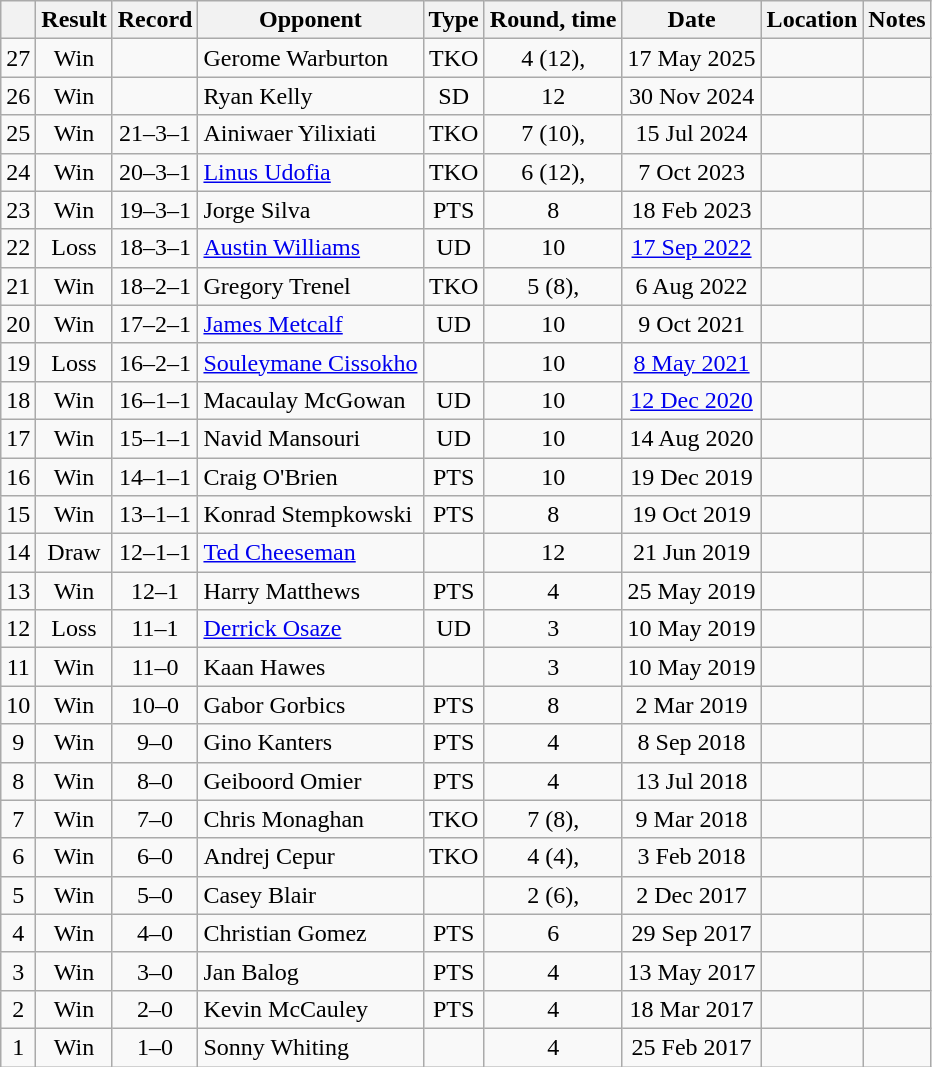<table class="wikitable" style="text-align:center">
<tr>
<th></th>
<th>Result</th>
<th>Record</th>
<th>Opponent</th>
<th>Type</th>
<th>Round, time</th>
<th>Date</th>
<th>Location</th>
<th>Notes</th>
</tr>
<tr>
<td>27</td>
<td>Win</td>
<td></td>
<td style="text-align:left;">Gerome Warburton</td>
<td>TKO</td>
<td>4 (12), </td>
<td>17 May 2025</td>
<td style="text-align:left;"></td>
<td style="text-align:left;"></td>
</tr>
<tr>
<td>26</td>
<td>Win</td>
<td></td>
<td style="text-align:left;">Ryan Kelly</td>
<td>SD</td>
<td>12</td>
<td>30 Nov 2024</td>
<td style="text-align:left;"></td>
<td style="text-align:left;"></td>
</tr>
<tr>
<td>25</td>
<td>Win</td>
<td>21–3–1</td>
<td style="text-align:left;">Ainiwaer Yilixiati</td>
<td>TKO</td>
<td>7 (10), </td>
<td>15 Jul 2024</td>
<td style="text-align:left;"></td>
<td></td>
</tr>
<tr>
<td>24</td>
<td>Win</td>
<td>20–3–1</td>
<td style="text-align:left;"><a href='#'>Linus Udofia</a></td>
<td>TKO</td>
<td>6 (12), </td>
<td>7 Oct 2023</td>
<td style="text-align:left;"></td>
<td style="text-align:left;"></td>
</tr>
<tr>
<td>23</td>
<td>Win</td>
<td>19–3–1</td>
<td style="text-align:left;">Jorge Silva</td>
<td>PTS</td>
<td>8</td>
<td>18 Feb 2023</td>
<td style="text-align:left;"></td>
<td></td>
</tr>
<tr>
<td>22</td>
<td>Loss</td>
<td>18–3–1</td>
<td style="text-align:left;"><a href='#'>Austin Williams</a></td>
<td>UD</td>
<td>10</td>
<td><a href='#'>17 Sep 2022</a></td>
<td style="text-align:left;"></td>
<td style="text-align:left;"></td>
</tr>
<tr>
<td>21</td>
<td>Win</td>
<td>18–2–1</td>
<td style="text-align:left;">Gregory Trenel</td>
<td>TKO</td>
<td>5 (8), </td>
<td>6 Aug 2022</td>
<td style="text-align:left;"></td>
<td></td>
</tr>
<tr>
<td>20</td>
<td>Win</td>
<td>17–2–1</td>
<td style="text-align:left;"><a href='#'>James Metcalf</a></td>
<td>UD</td>
<td>10</td>
<td>9 Oct 2021</td>
<td style="text-align:left;"></td>
<td></td>
</tr>
<tr>
<td>19</td>
<td>Loss</td>
<td>16–2–1</td>
<td style="text-align:left;"><a href='#'>Souleymane Cissokho</a></td>
<td></td>
<td>10</td>
<td><a href='#'>8 May 2021</a></td>
<td style="text-align:left;"></td>
<td style="text-align:left;"></td>
</tr>
<tr>
<td>18</td>
<td>Win</td>
<td>16–1–1</td>
<td style="text-align:left;">Macaulay McGowan</td>
<td>UD</td>
<td>10</td>
<td><a href='#'>12 Dec 2020</a></td>
<td style="text-align:left;"></td>
<td></td>
</tr>
<tr>
<td>17</td>
<td>Win</td>
<td>15–1–1</td>
<td style="text-align:left;">Navid Mansouri</td>
<td>UD</td>
<td>10</td>
<td>14 Aug 2020</td>
<td style="text-align:left;"></td>
<td style="text-align:left;"></td>
</tr>
<tr>
<td>16</td>
<td>Win</td>
<td>14–1–1</td>
<td style="text-align:left;">Craig O'Brien</td>
<td>PTS</td>
<td>10</td>
<td>19 Dec 2019</td>
<td style="text-align:left;"></td>
<td></td>
</tr>
<tr>
<td>15</td>
<td>Win</td>
<td>13–1–1</td>
<td style="text-align:left;">Konrad Stempkowski</td>
<td>PTS</td>
<td>8</td>
<td>19 Oct 2019</td>
<td style="text-align:left;"></td>
<td></td>
</tr>
<tr>
<td>14</td>
<td>Draw</td>
<td>12–1–1</td>
<td style="text-align:left;"><a href='#'>Ted Cheeseman</a></td>
<td></td>
<td>12</td>
<td>21 Jun 2019</td>
<td style="text-align:left;"></td>
<td style="text-align:left;"></td>
</tr>
<tr>
<td>13</td>
<td>Win</td>
<td>12–1</td>
<td style="text-align:left;">Harry Matthews</td>
<td>PTS</td>
<td>4</td>
<td>25 May 2019</td>
<td style="text-align:left;"></td>
<td></td>
</tr>
<tr>
<td>12</td>
<td>Loss</td>
<td>11–1</td>
<td style="text-align:left;"><a href='#'>Derrick Osaze</a></td>
<td>UD</td>
<td>3</td>
<td>10 May 2019</td>
<td style="text-align:left;"></td>
<td style="text-align:left;"></td>
</tr>
<tr>
<td>11</td>
<td>Win</td>
<td>11–0</td>
<td style="text-align:left;">Kaan Hawes</td>
<td></td>
<td>3</td>
<td>10 May 2019</td>
<td style="text-align:left;"></td>
<td style="text-align:left;"></td>
</tr>
<tr>
<td>10</td>
<td>Win</td>
<td>10–0</td>
<td style="text-align:left;">Gabor Gorbics</td>
<td>PTS</td>
<td>8</td>
<td>2 Mar 2019</td>
<td style="text-align:left;"></td>
<td></td>
</tr>
<tr>
<td>9</td>
<td>Win</td>
<td>9–0</td>
<td style="text-align:left;">Gino Kanters</td>
<td>PTS</td>
<td>4</td>
<td>8 Sep 2018</td>
<td style="text-align:left;"></td>
<td></td>
</tr>
<tr>
<td>8</td>
<td>Win</td>
<td>8–0</td>
<td style="text-align:left;">Geiboord Omier</td>
<td>PTS</td>
<td>4</td>
<td>13 Jul 2018</td>
<td style="text-align:left;"></td>
<td></td>
</tr>
<tr>
<td>7</td>
<td>Win</td>
<td>7–0</td>
<td style="text-align:left;">Chris Monaghan</td>
<td>TKO</td>
<td>7 (8), </td>
<td>9 Mar 2018</td>
<td align=left></td>
<td style="text-align:left;"></td>
</tr>
<tr>
<td>6</td>
<td>Win</td>
<td>6–0</td>
<td style="text-align:left;">Andrej Cepur</td>
<td>TKO</td>
<td>4 (4), </td>
<td>3 Feb 2018</td>
<td style="text-align:left;"></td>
<td></td>
</tr>
<tr>
<td>5</td>
<td>Win</td>
<td>5–0</td>
<td style="text-align:left;">Casey Blair</td>
<td></td>
<td>2 (6), </td>
<td>2 Dec 2017</td>
<td style="text-align:left;"></td>
<td></td>
</tr>
<tr>
<td>4</td>
<td>Win</td>
<td>4–0</td>
<td style="text-align:left;">Christian Gomez</td>
<td>PTS</td>
<td>6</td>
<td>29 Sep 2017</td>
<td style="text-align:left;"></td>
<td></td>
</tr>
<tr>
<td>3</td>
<td>Win</td>
<td>3–0</td>
<td style="text-align:left;">Jan Balog</td>
<td>PTS</td>
<td>4</td>
<td>13 May 2017</td>
<td style="text-align:left;"></td>
<td></td>
</tr>
<tr>
<td>2</td>
<td>Win</td>
<td>2–0</td>
<td style="text-align:left;">Kevin McCauley</td>
<td>PTS</td>
<td>4</td>
<td>18 Mar 2017</td>
<td style="text-align:left;"></td>
<td></td>
</tr>
<tr>
<td>1</td>
<td>Win</td>
<td>1–0</td>
<td style="text-align:left;">Sonny Whiting</td>
<td></td>
<td>4</td>
<td>25 Feb 2017</td>
<td style="text-align:left;"></td>
<td></td>
</tr>
</table>
